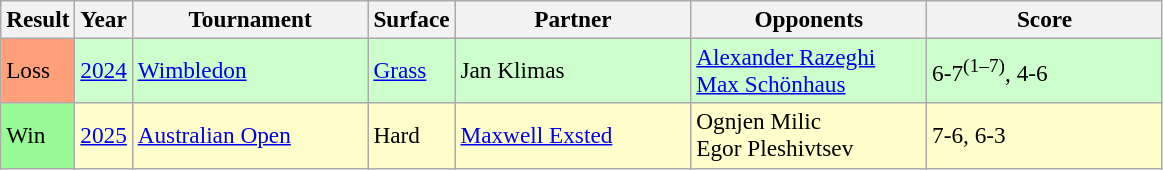<table class="wikitable" style=font-size:97%>
<tr>
<th>Result</th>
<th>Year</th>
<th width=150>Tournament</th>
<th>Surface</th>
<th width=150>Partner</th>
<th width=150>Opponents</th>
<th width=150>Score</th>
</tr>
<tr bgcolor=ccffcc>
<td bgcolor=ffa07a>Loss</td>
<td><a href='#'>2024</a></td>
<td><a href='#'>Wimbledon</a></td>
<td><a href='#'>Grass</a></td>
<td> Jan Klimas</td>
<td> <a href='#'>Alexander Razeghi</a><br> <a href='#'>Max Schönhaus</a></td>
<td>6-7<sup>(1–7)</sup>, 4-6</td>
</tr>
<tr style="background:#ffc;">
<td bgcolor=98fb98>Win</td>
<td><a href='#'>2025</a></td>
<td><a href='#'>Australian Open</a></td>
<td>Hard</td>
<td> <a href='#'>Maxwell Exsted</a></td>
<td> Ognjen Milic<br> Egor Pleshivtsev</td>
<td>7-6, 6-3</td>
</tr>
</table>
